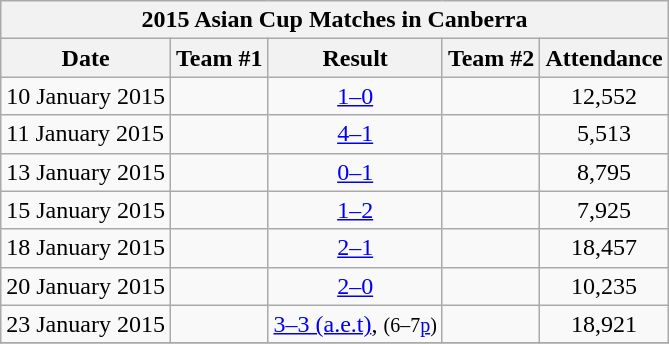<table class="wikitable collapsible" style="text-align:left">
<tr>
<th colspan="7">2015 Asian Cup Matches in Canberra</th>
</tr>
<tr>
<th>Date</th>
<th>Team #1</th>
<th>Result</th>
<th>Team #2</th>
<th>Attendance</th>
</tr>
<tr>
<td>10 January 2015</td>
<td></td>
<td style="text-align:center;"><a href='#'>1–0</a></td>
<td></td>
<td style="text-align:center;">12,552</td>
</tr>
<tr>
<td>11 January 2015</td>
<td></td>
<td style="text-align:center;"><a href='#'>4–1</a></td>
<td></td>
<td style="text-align:center;">5,513</td>
</tr>
<tr>
<td>13 January 2015</td>
<td></td>
<td style="text-align:center;"><a href='#'>0–1</a></td>
<td></td>
<td style="text-align:center;">8,795</td>
</tr>
<tr>
<td>15 January 2015</td>
<td></td>
<td style="text-align:center;"><a href='#'>1–2</a></td>
<td></td>
<td style="text-align:center;">7,925</td>
</tr>
<tr>
<td>18 January 2015</td>
<td></td>
<td style="text-align:center;"><a href='#'>2–1</a></td>
<td></td>
<td style="text-align:center;">18,457</td>
</tr>
<tr>
<td>20 January 2015</td>
<td></td>
<td style="text-align:center;"><a href='#'>2–0</a></td>
<td></td>
<td style="text-align:center;">10,235</td>
</tr>
<tr>
<td>23 January 2015</td>
<td></td>
<td style="text-align:center;"><a href='#'>3–3 (a.e.t)</a>, <small>(6–7<a href='#'>p</a>)</small></td>
<td></td>
<td style="text-align:center;">18,921</td>
</tr>
<tr>
</tr>
</table>
